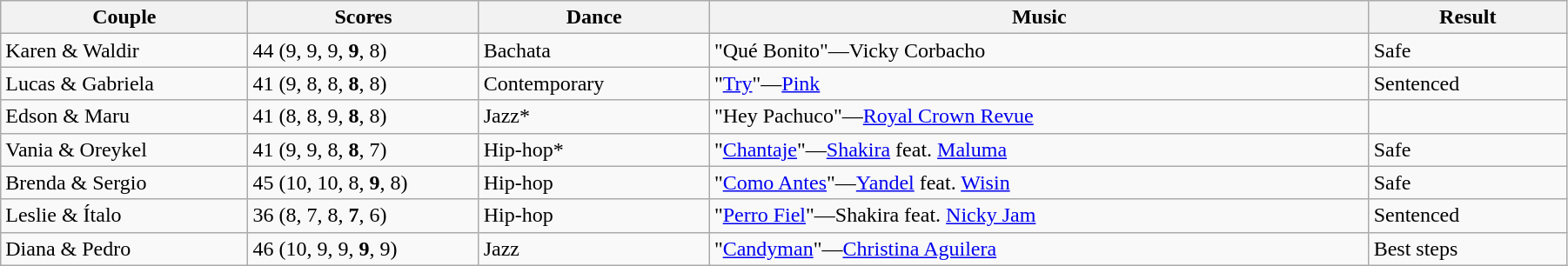<table class="wikitable sortable" style="width:95%; white-space:nowrap;">
<tr>
<th style="width:15%;">Couple</th>
<th style="width:14%;">Scores</th>
<th style="width:14%;">Dance</th>
<th style="width:40%;">Music</th>
<th style="width:12%;">Result</th>
</tr>
<tr>
<td>Karen & Waldir</td>
<td>44 (9, 9, 9, <strong>9</strong>, 8)</td>
<td>Bachata</td>
<td>"Qué Bonito"—Vicky Corbacho</td>
<td>Safe</td>
</tr>
<tr>
<td>Lucas & Gabriela</td>
<td>41 (9, 8, 8, <strong>8</strong>, 8)</td>
<td>Contemporary</td>
<td>"<a href='#'>Try</a>"—<a href='#'>Pink</a></td>
<td>Sentenced</td>
</tr>
<tr>
<td>Edson & Maru</td>
<td>41 (8, 8, 9, <strong>8</strong>, 8)</td>
<td>Jazz*</td>
<td>"Hey Pachuco"—<a href='#'>Royal Crown Revue</a></td>
<td></td>
</tr>
<tr>
<td>Vania & Oreykel</td>
<td>41 (9, 9, 8, <strong>8</strong>, 7)</td>
<td>Hip-hop*</td>
<td>"<a href='#'>Chantaje</a>"—<a href='#'>Shakira</a> feat. <a href='#'>Maluma</a></td>
<td>Safe</td>
</tr>
<tr>
<td>Brenda & Sergio</td>
<td>45 (10, 10, 8, <strong>9</strong>, 8)</td>
<td>Hip-hop</td>
<td>"<a href='#'>Como Antes</a>"—<a href='#'>Yandel</a> feat. <a href='#'>Wisin</a></td>
<td>Safe</td>
</tr>
<tr>
<td>Leslie & Ítalo</td>
<td>36 (8, 7, 8, <strong>7</strong>, 6)</td>
<td>Hip-hop</td>
<td>"<a href='#'>Perro Fiel</a>"—Shakira feat. <a href='#'>Nicky Jam</a></td>
<td>Sentenced</td>
</tr>
<tr>
<td>Diana & Pedro</td>
<td>46 (10, 9, 9, <strong>9</strong>, 9)</td>
<td>Jazz</td>
<td>"<a href='#'>Candyman</a>"—<a href='#'>Christina Aguilera</a></td>
<td>Best steps</td>
</tr>
</table>
